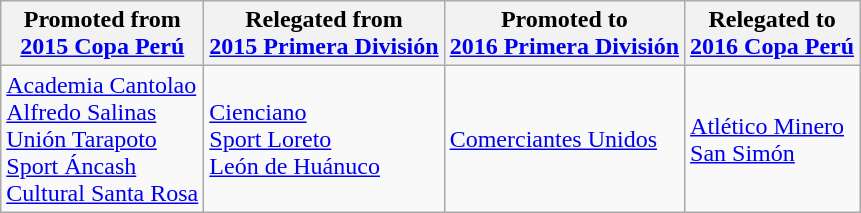<table class="wikitable">
<tr>
<th>Promoted from<br><a href='#'>2015 Copa Perú</a></th>
<th>Relegated from<br><a href='#'>2015 Primera División</a></th>
<th>Promoted to<br><a href='#'>2016 Primera División</a></th>
<th>Relegated to<br><a href='#'>2016 Copa Perú</a></th>
</tr>
<tr>
<td> <a href='#'>Academia Cantolao</a> <br> <a href='#'>Alfredo Salinas</a> <br> <a href='#'>Unión Tarapoto</a> <br> <a href='#'>Sport Áncash</a> <br> <a href='#'>Cultural Santa Rosa</a> </td>
<td> <a href='#'>Cienciano</a> <br> <a href='#'>Sport Loreto</a> <br> <a href='#'>León de Huánuco</a> </td>
<td> <a href='#'>Comerciantes Unidos</a> </td>
<td> <a href='#'>Atlético Minero</a> <br> <a href='#'>San Simón</a> </td>
</tr>
</table>
